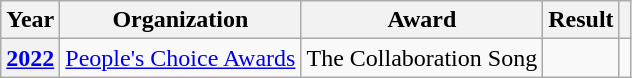<table class="wikitable plainrowheaders">
<tr>
<th>Year</th>
<th>Organization</th>
<th>Award</th>
<th>Result</th>
<th></th>
</tr>
<tr>
<th scope="row"><a href='#'>2022</a></th>
<td><a href='#'>People's Choice Awards</a></td>
<td>The Collaboration Song</td>
<td></td>
<td style="text-align:center;"></td>
</tr>
</table>
